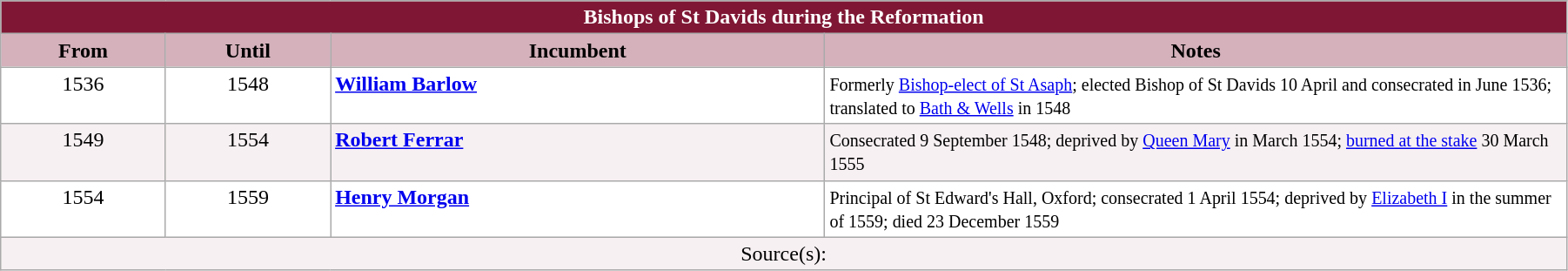<table class="wikitable" style="width:95%;" border="1" cellpadding="2">
<tr>
<th colspan="4" style="background-color: #7F1734; color: white;">Bishops of St Davids during the Reformation</th>
</tr>
<tr valign=center>
<th style="background-color:#D4B1BB" width="10%">From</th>
<th style="background-color:#D4B1BB" width="10%">Until</th>
<th style="background-color:#D4B1BB" width="30%">Incumbent</th>
<th style="background-color:#D4B1BB" width="45%">Notes</th>
</tr>
<tr valign=top bgcolor="white">
<td align=center>1536</td>
<td align=center>1548</td>
<td><strong><a href='#'>William Barlow</a></strong></td>
<td><small>Formerly <a href='#'>Bishop-elect of St Asaph</a>; elected Bishop of St Davids 10 April and consecrated in June 1536; translated to <a href='#'>Bath & Wells</a> in 1548</small></td>
</tr>
<tr valign=top bgcolor="#F7F0F2">
<td align=center>1549</td>
<td align=center>1554</td>
<td><strong><a href='#'>Robert Ferrar</a></strong></td>
<td><small>Consecrated 9 September 1548; deprived by <a href='#'>Queen Mary</a> in March 1554; <a href='#'>burned at the stake</a> 30 March 1555</small></td>
</tr>
<tr valign=top bgcolor="white">
<td align=center>1554</td>
<td align=center>1559</td>
<td><strong><a href='#'>Henry Morgan</a></strong></td>
<td><small>Principal of St Edward's Hall, Oxford; consecrated 1 April 1554; deprived by <a href='#'>Elizabeth I</a> in the summer of 1559; died 23 December 1559</small></td>
</tr>
<tr valign=top bgcolor="#F7F0F2">
<td align=center colspan="4">Source(s):</td>
</tr>
</table>
